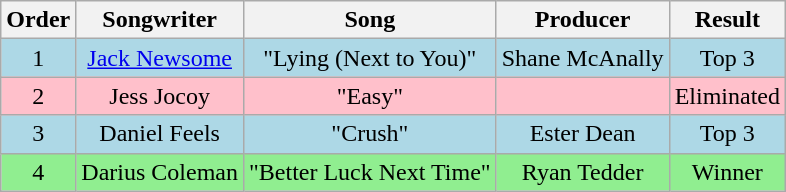<table class="wikitable plainrowheaders"  style="text-align:center">
<tr>
<th style="row">Order</th>
<th style="row">Songwriter</th>
<th style="row">Song</th>
<th style="row">Producer</th>
<th style="row">Result</th>
</tr>
<tr style="background:lightblue;">
<td>1</td>
<td><a href='#'>Jack Newsome</a></td>
<td>"Lying (Next to You)"</td>
<td>Shane McAnally</td>
<td>Top 3</td>
</tr>
<tr style="background:pink;">
<td>2</td>
<td>Jess Jocoy</td>
<td>"Easy"</td>
<td></td>
<td>Eliminated</td>
</tr>
<tr style="background:lightblue;">
<td>3</td>
<td>Daniel Feels</td>
<td>"Crush"</td>
<td>Ester Dean</td>
<td>Top 3</td>
</tr>
<tr style="background:lightgreen;">
<td>4</td>
<td>Darius Coleman</td>
<td>"Better Luck Next Time"</td>
<td>Ryan Tedder</td>
<td>Winner</td>
</tr>
</table>
